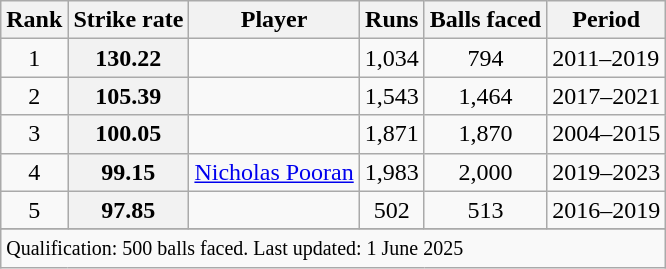<table class="wikitable plainrowheaders sortable">
<tr>
<th scope=col>Rank</th>
<th scope=col>Strike rate</th>
<th scope=col>Player</th>
<th scope=col>Runs</th>
<th scope=col>Balls faced</th>
<th scope=col>Period</th>
</tr>
<tr>
<td align=center>1</td>
<th scope=row style=text-align:center;>130.22</th>
<td></td>
<td align=center>1,034</td>
<td align=center>794</td>
<td>2011–2019</td>
</tr>
<tr>
<td align=center>2</td>
<th scope=row style=text-align:center;>105.39</th>
<td></td>
<td align=center>1,543</td>
<td align=center>1,464</td>
<td>2017–2021</td>
</tr>
<tr>
<td align=center>3</td>
<th scope=row style=text-align:center;>100.05</th>
<td></td>
<td align=center>1,871</td>
<td align=center>1,870</td>
<td>2004–2015</td>
</tr>
<tr>
<td align=center>4</td>
<th scope=row style=text-align:center;>99.15</th>
<td><a href='#'>Nicholas Pooran</a></td>
<td align=center>1,983</td>
<td align=center>2,000</td>
<td>2019–2023</td>
</tr>
<tr>
<td align=center>5</td>
<th scope=row style=text-align:center;>97.85</th>
<td></td>
<td align=center>502</td>
<td align=center>513</td>
<td>2016–2019</td>
</tr>
<tr>
</tr>
<tr class=sortbottom>
<td colspan=6><small>Qualification: 500 balls faced. Last updated: 1 June 2025</small></td>
</tr>
</table>
